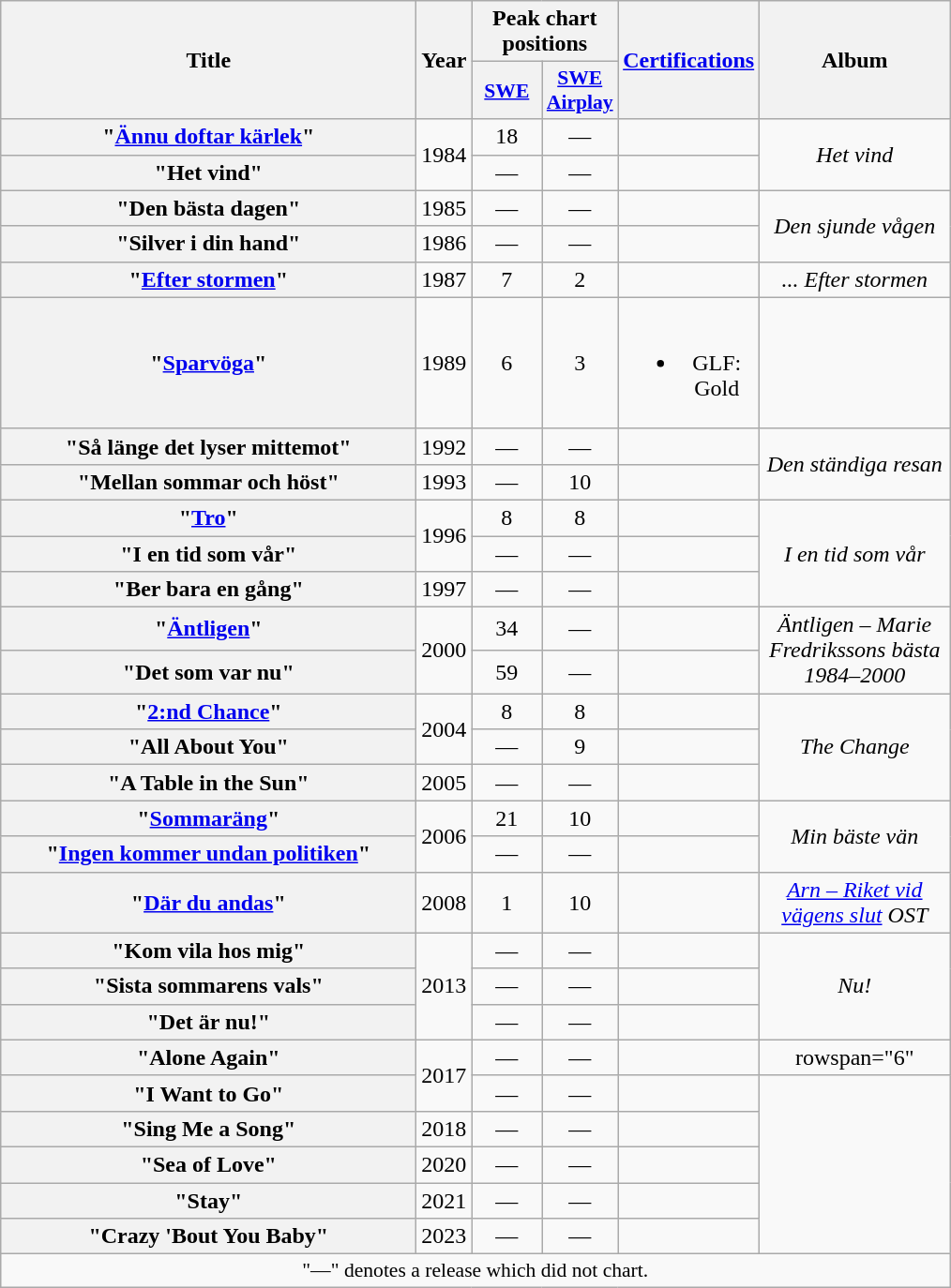<table class="wikitable plainrowheaders" style="text-align:center;">
<tr>
<th scope="col" rowspan="2" style="width:18em;">Title</th>
<th scope="col" rowspan="2" style="width:1em;">Year</th>
<th scope="col" colspan="2" style="width:1em;">Peak chart positions</th>
<th scope="col" rowspan="2" style="width:1em;"><a href='#'>Certifications</a></th>
<th scope="col" rowspan="2" style="width:8em;">Album</th>
</tr>
<tr>
<th scope="col" style="width:3em;font-size:90%;"><a href='#'>SWE</a><br></th>
<th scope="col" style="width:3em;font-size:90%;"><a href='#'>SWE<br>Airplay</a><br></th>
</tr>
<tr>
<th scope="row">"<a href='#'>Ännu doftar kärlek</a>"</th>
<td rowspan="2">1984</td>
<td>18</td>
<td>—</td>
<td></td>
<td rowspan="2"><em>Het vind</em></td>
</tr>
<tr>
<th scope="row">"Het vind"</th>
<td>—</td>
<td>—</td>
<td></td>
</tr>
<tr>
<th scope="row">"Den bästa dagen"</th>
<td>1985</td>
<td>—</td>
<td>—</td>
<td></td>
<td rowspan=2><em>Den sjunde vågen</em></td>
</tr>
<tr>
<th scope="row">"Silver i din hand"</th>
<td>1986</td>
<td>—</td>
<td>—</td>
<td></td>
</tr>
<tr>
<th scope="row">"<a href='#'>Efter stormen</a>"</th>
<td>1987</td>
<td>7</td>
<td>2</td>
<td></td>
<td><em>... Efter stormen</em></td>
</tr>
<tr>
<th scope="row">"<a href='#'>Sparvöga</a>"</th>
<td>1989</td>
<td>6</td>
<td>3</td>
<td><br><ul><li>GLF: Gold</li></ul></td>
<td></td>
</tr>
<tr>
<th scope="row">"Så länge det lyser mittemot"</th>
<td>1992</td>
<td>—</td>
<td>—</td>
<td></td>
<td rowspan="2"><em>Den ständiga resan</em></td>
</tr>
<tr>
<th scope="row">"Mellan sommar och höst"</th>
<td>1993</td>
<td>—</td>
<td>10</td>
<td></td>
</tr>
<tr>
<th scope="row">"<a href='#'>Tro</a>"</th>
<td rowspan="2">1996</td>
<td>8</td>
<td>8</td>
<td></td>
<td rowspan="3"><em>I en tid som vår</em></td>
</tr>
<tr>
<th scope="row">"I en tid som vår"</th>
<td>—</td>
<td>—</td>
<td></td>
</tr>
<tr>
<th scope="row">"Ber bara en gång"</th>
<td>1997</td>
<td>—</td>
<td>—</td>
<td></td>
</tr>
<tr>
<th scope="row">"<a href='#'>Äntligen</a>"</th>
<td rowspan="2">2000</td>
<td>34</td>
<td>—</td>
<td></td>
<td rowspan="2"><em>Äntligen – Marie Fredrikssons bästa 1984–2000</em></td>
</tr>
<tr>
<th scope="row">"Det som var nu" </th>
<td>59</td>
<td>—</td>
<td></td>
</tr>
<tr>
<th scope="row">"<a href='#'>2:nd Chance</a>"</th>
<td rowspan="2">2004</td>
<td>8</td>
<td>8</td>
<td></td>
<td rowspan=3"><em>The Change</em></td>
</tr>
<tr>
<th scope="row">"All About You"</th>
<td>—</td>
<td>9</td>
<td></td>
</tr>
<tr>
<th scope="row">"A Table in the Sun"</th>
<td>2005</td>
<td>—</td>
<td>—</td>
<td></td>
</tr>
<tr>
<th scope="row">"<a href='#'>Sommaräng</a>"</th>
<td rowspan="2">2006</td>
<td>21</td>
<td>10</td>
<td></td>
<td rowspan="2"><em>Min bäste vän</em></td>
</tr>
<tr>
<th scope="row">"<a href='#'>Ingen kommer undan politiken</a>"</th>
<td>—</td>
<td>—</td>
</tr>
<tr>
<th scope="row">"<a href='#'>Där du andas</a>"</th>
<td>2008</td>
<td>1</td>
<td>10</td>
<td></td>
<td><em><a href='#'>Arn – Riket vid vägens slut</a> OST</em></td>
</tr>
<tr>
<th scope="row">"Kom vila hos mig"</th>
<td rowspan="3">2013</td>
<td>—</td>
<td>—</td>
<td></td>
<td rowspan="3"><em>Nu!</em></td>
</tr>
<tr>
<th scope="row">"Sista sommarens vals"</th>
<td>—</td>
<td>—</td>
<td></td>
</tr>
<tr>
<th scope="row">"Det är nu!"</th>
<td>—</td>
<td>—</td>
<td></td>
</tr>
<tr>
<th scope="row">"Alone Again" </th>
<td rowspan="2">2017</td>
<td>—</td>
<td>—</td>
<td></td>
<td>rowspan="6" </td>
</tr>
<tr>
<th scope="row">"I Want to Go"</th>
<td>—</td>
<td>—</td>
<td></td>
</tr>
<tr>
<th scope="row">"Sing Me a Song"</th>
<td>2018</td>
<td>—</td>
<td>—</td>
<td></td>
</tr>
<tr>
<th scope="row">"Sea of Love"</th>
<td>2020</td>
<td>—</td>
<td>—</td>
<td></td>
</tr>
<tr>
<th scope="row">"Stay"</th>
<td>2021</td>
<td>—</td>
<td>—</td>
<td></td>
</tr>
<tr>
<th scope="row">"Crazy 'Bout You Baby"</th>
<td>2023</td>
<td>—</td>
<td>—</td>
<td></td>
</tr>
<tr>
<td colspan="6" style="font-size:90%">"—" denotes a release which did not chart.</td>
</tr>
</table>
